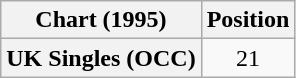<table class="wikitable plainrowheaders" style="text-align:center">
<tr>
<th>Chart (1995)</th>
<th>Position</th>
</tr>
<tr>
<th scope="row">UK Singles (OCC)</th>
<td>21</td>
</tr>
</table>
